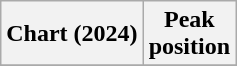<table class="wikitable plainrowheaders" style="text-align:center;">
<tr>
<th scope="col">Chart (2024)</th>
<th scope="col">Peak<br>position</th>
</tr>
<tr>
</tr>
</table>
